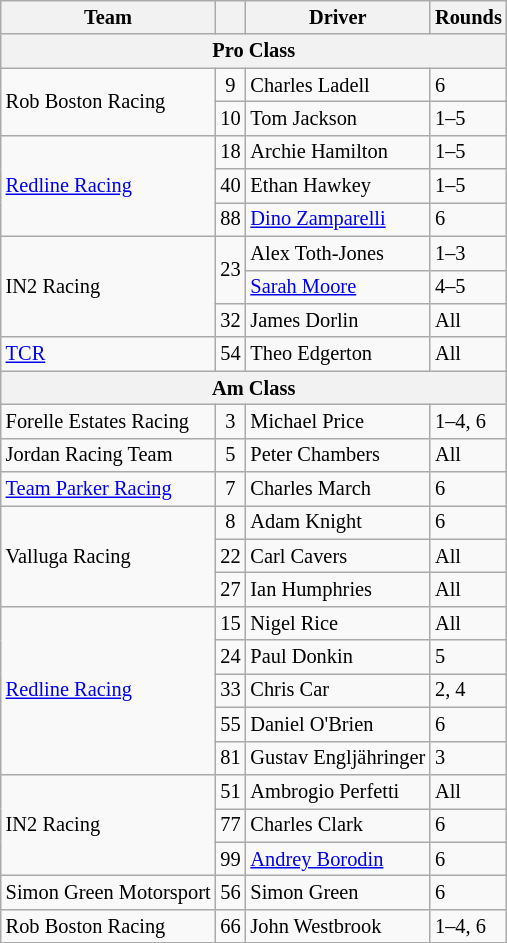<table class="wikitable" style="font-size: 85%;">
<tr>
<th>Team</th>
<th></th>
<th>Driver</th>
<th>Rounds</th>
</tr>
<tr>
<th colspan=4>Pro Class</th>
</tr>
<tr>
<td rowspan=2>Rob Boston Racing</td>
<td align=center>9</td>
<td> Charles Ladell</td>
<td>6</td>
</tr>
<tr>
<td align=center>10</td>
<td> Tom Jackson</td>
<td>1–5</td>
</tr>
<tr>
<td rowspan=3><a href='#'>Redline Racing</a></td>
<td align=center>18</td>
<td> Archie Hamilton</td>
<td>1–5</td>
</tr>
<tr>
<td align=center>40</td>
<td> Ethan Hawkey</td>
<td>1–5</td>
</tr>
<tr>
<td align=center>88</td>
<td> <a href='#'>Dino Zamparelli</a></td>
<td>6</td>
</tr>
<tr>
<td rowspan=3>IN2 Racing</td>
<td rowspan=2 align=center>23</td>
<td> Alex Toth-Jones</td>
<td>1–3</td>
</tr>
<tr>
<td> <a href='#'>Sarah Moore</a></td>
<td>4–5</td>
</tr>
<tr>
<td align=center>32</td>
<td> James Dorlin</td>
<td>All</td>
</tr>
<tr>
<td><a href='#'>TCR</a></td>
<td align=center>54</td>
<td> Theo Edgerton</td>
<td>All</td>
</tr>
<tr>
<th colspan=4>Am Class</th>
</tr>
<tr>
<td>Forelle Estates Racing</td>
<td align=center>3</td>
<td> Michael Price</td>
<td>1–4, 6</td>
</tr>
<tr>
<td>Jordan Racing Team</td>
<td align=center>5</td>
<td> Peter Chambers</td>
<td>All</td>
</tr>
<tr>
<td><a href='#'>Team Parker Racing</a></td>
<td align=center>7</td>
<td> Charles March</td>
<td>6</td>
</tr>
<tr>
<td rowspan=3>Valluga Racing</td>
<td align=center>8</td>
<td> Adam Knight</td>
<td>6</td>
</tr>
<tr>
<td align=center>22</td>
<td> Carl Cavers</td>
<td>All</td>
</tr>
<tr>
<td align=center>27</td>
<td> Ian Humphries</td>
<td>All</td>
</tr>
<tr>
<td rowspan=5><a href='#'>Redline Racing</a></td>
<td align=center>15</td>
<td> Nigel Rice</td>
<td>All</td>
</tr>
<tr>
<td align=center>24</td>
<td> Paul Donkin</td>
<td>5</td>
</tr>
<tr>
<td align=center>33</td>
<td> Chris Car</td>
<td>2, 4</td>
</tr>
<tr>
<td align=center>55</td>
<td> Daniel O'Brien</td>
<td>6</td>
</tr>
<tr>
<td align=center>81</td>
<td> Gustav Engljähringer</td>
<td>3</td>
</tr>
<tr>
<td rowspan=3>IN2 Racing</td>
<td align=center>51</td>
<td> Ambrogio Perfetti</td>
<td>All</td>
</tr>
<tr>
<td align=center>77</td>
<td> Charles Clark</td>
<td>6</td>
</tr>
<tr>
<td align=center>99</td>
<td> <a href='#'>Andrey Borodin</a></td>
<td>6</td>
</tr>
<tr>
<td>Simon Green Motorsport</td>
<td align=center>56</td>
<td> Simon Green</td>
<td>6</td>
</tr>
<tr>
<td>Rob Boston Racing</td>
<td align=center>66</td>
<td> John Westbrook</td>
<td>1–4, 6</td>
</tr>
<tr>
</tr>
</table>
